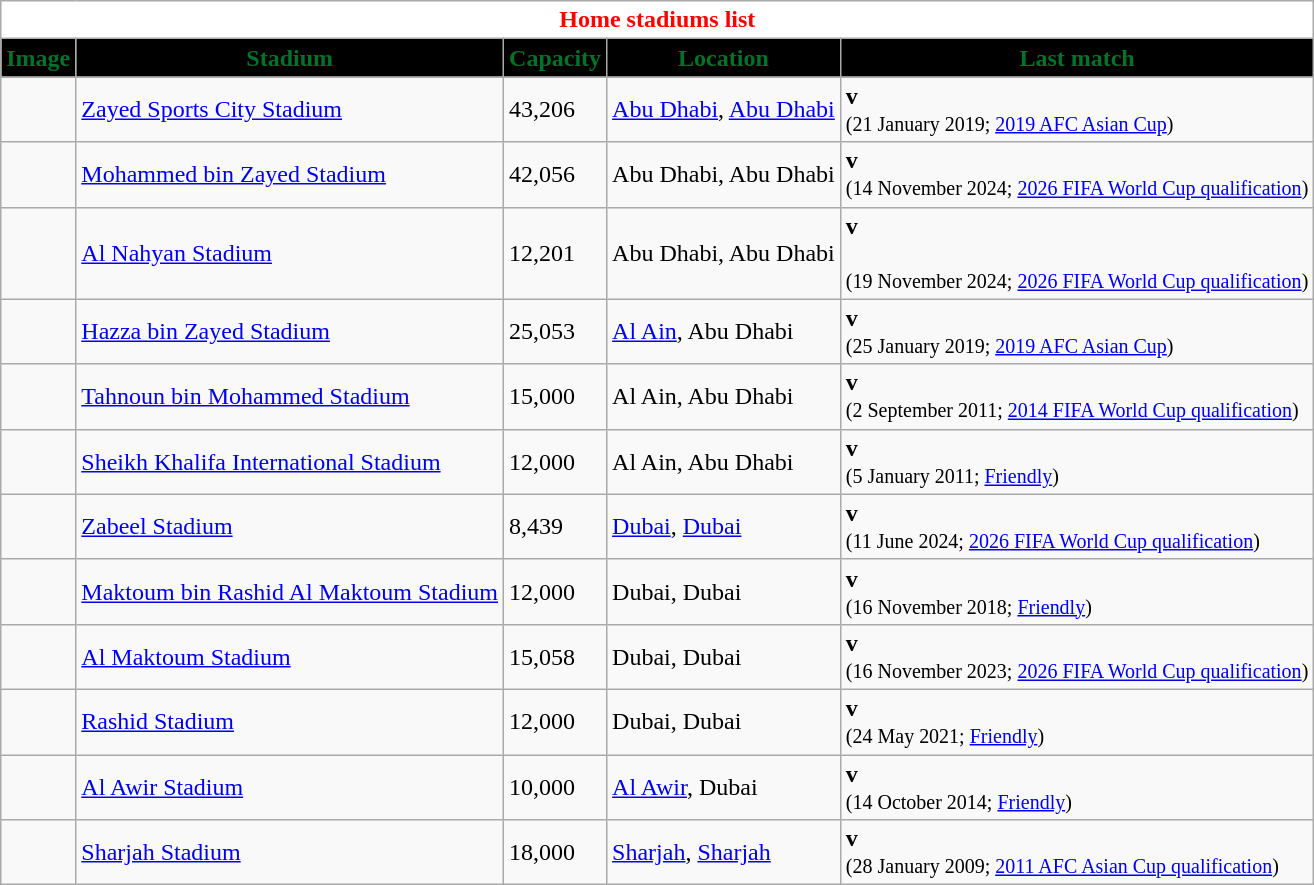<table class="wikitable mw-collapsible mw-collapsed" style="text-align:center;font-size:100%;">
<tr>
<th colspan=5 style="background: #FFFFFF; color: #FF0000;">Home stadiums list</th>
</tr>
<tr>
<th style="background: #000000; color: #00732B;">Image</th>
<th style="background: #000000; color: #00732B;">Stadium</th>
<th style="background: #000000; color: #00732B;">Capacity</th>
<th style="background: #000000; color: #00732B;">Location</th>
<th style="background: #000000; color: #00732B;">Last match</th>
</tr>
<tr>
<td></td>
<td style="text-align:left"><a href='#'>Zayed Sports City Stadium</a></td>
<td style="text-align:left">43,206</td>
<td style="text-align:left"><a href='#'>Abu Dhabi</a>, <a href='#'>Abu Dhabi</a></td>
<td style="text-align:left"><strong>v</strong>  <br><small>(21 January 2019; <a href='#'>2019 AFC Asian Cup</a>)</small></td>
</tr>
<tr>
<td></td>
<td style="text-align:left"><a href='#'>Mohammed bin Zayed Stadium</a></td>
<td style="text-align:left">42,056</td>
<td style="text-align:left">Abu Dhabi, Abu Dhabi</td>
<td style="text-align:left"><strong>v</strong>  <br><small>(14 November 2024; <a href='#'>2026 FIFA World Cup qualification</a>)</small></td>
</tr>
<tr>
<td></td>
<td style="text-align:left"><a href='#'>Al Nahyan Stadium</a></td>
<td style="text-align:left">12,201</td>
<td style="text-align:left">Abu Dhabi, Abu Dhabi</td>
<td style="text-align:left"><strong>v</strong>  <br><br><small>(19 November 2024; <a href='#'>2026 FIFA World Cup qualification</a>)</small></td>
</tr>
<tr>
<td></td>
<td style="text-align:left"><a href='#'>Hazza bin Zayed Stadium</a></td>
<td style="text-align:left">25,053</td>
<td style="text-align:left"><a href='#'>Al Ain</a>, Abu Dhabi</td>
<td style="text-align:left"><strong>v</strong>  <br><small>(25 January 2019; <a href='#'>2019 AFC Asian Cup</a>)</small></td>
</tr>
<tr>
<td></td>
<td style="text-align:left"><a href='#'>Tahnoun bin Mohammed Stadium</a></td>
<td style="text-align:left">15,000</td>
<td style="text-align:left">Al Ain, Abu Dhabi</td>
<td style="text-align:left"><strong>v</strong>  <br><small>(2 September 2011; <a href='#'>2014 FIFA World Cup qualification</a>)</small></td>
</tr>
<tr>
<td></td>
<td style="text-align:left"><a href='#'>Sheikh Khalifa International Stadium</a></td>
<td style="text-align:left">12,000</td>
<td style="text-align:left">Al Ain, Abu Dhabi</td>
<td style="text-align:left"><strong>v</strong>  <br><small>(5 January 2011; <a href='#'>Friendly</a>)</small></td>
</tr>
<tr>
<td></td>
<td style="text-align:left"><a href='#'>Zabeel Stadium</a></td>
<td style="text-align:left">8,439</td>
<td style="text-align:left"><a href='#'>Dubai</a>, <a href='#'>Dubai</a></td>
<td style="text-align:left"><strong>v</strong>  <br><small>(11 June 2024; <a href='#'>2026 FIFA World Cup qualification</a>)</small></td>
</tr>
<tr>
<td></td>
<td style="text-align:left"><a href='#'>Maktoum bin Rashid Al Maktoum Stadium</a></td>
<td style="text-align:left">12,000</td>
<td style="text-align:left">Dubai, Dubai</td>
<td style="text-align:left"><strong>v</strong>  <br><small>(16 November 2018; <a href='#'>Friendly</a>)</small></td>
</tr>
<tr>
<td></td>
<td style="text-align:left"><a href='#'>Al Maktoum Stadium</a></td>
<td style="text-align:left">15,058</td>
<td style="text-align:left">Dubai, Dubai</td>
<td style="text-align:left"><strong>v</strong>  <br><small>(16 November 2023; <a href='#'>2026 FIFA World Cup qualification</a>)</small></td>
</tr>
<tr>
<td></td>
<td style="text-align:left"><a href='#'>Rashid Stadium</a></td>
<td style="text-align:left">12,000</td>
<td style="text-align:left">Dubai, Dubai</td>
<td style="text-align:left"><strong>v</strong>  <br><small>(24 May 2021; <a href='#'>Friendly</a>)</small></td>
</tr>
<tr>
<td></td>
<td style="text-align:left"><a href='#'>Al Awir Stadium</a></td>
<td style="text-align:left">10,000</td>
<td style="text-align:left"><a href='#'>Al Awir</a>, Dubai</td>
<td style="text-align:left"><strong>v</strong>  <br><small>(14 October 2014; <a href='#'>Friendly</a>)</small></td>
</tr>
<tr>
<td></td>
<td style="text-align:left"><a href='#'>Sharjah Stadium</a></td>
<td style="text-align:left">18,000</td>
<td style="text-align:left"><a href='#'>Sharjah</a>, <a href='#'>Sharjah</a></td>
<td style="text-align:left"><strong>v</strong>  <br><small>(28 January 2009; <a href='#'>2011 AFC Asian Cup qualification</a>)</small></td>
</tr>
</table>
